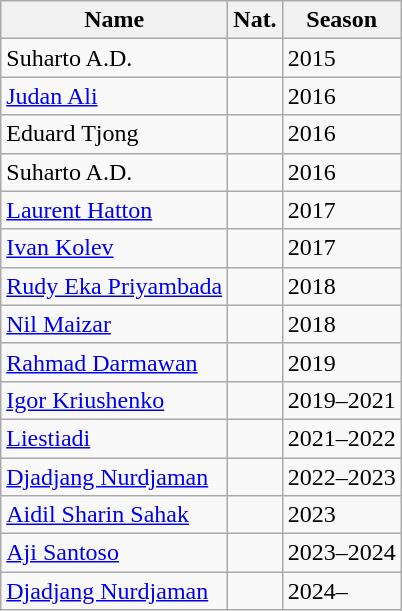<table class="wikitable mw-collapsible" style="text-align: center">
<tr>
<th>Name</th>
<th>Nat.</th>
<th>Season</th>
</tr>
<tr>
<td align=left>Suharto A.D.</td>
<td></td>
<td align=left>2015</td>
</tr>
<tr>
<td align=left><a href='#'>Judan Ali</a></td>
<td></td>
<td align=left>2016</td>
</tr>
<tr>
<td align=left>Eduard Tjong</td>
<td></td>
<td align=left>2016</td>
</tr>
<tr>
<td align=left>Suharto A.D.</td>
<td></td>
<td align=left>2016</td>
</tr>
<tr>
<td align=left><a href='#'>Laurent Hatton</a></td>
<td></td>
<td align=left>2017</td>
</tr>
<tr>
<td align=left><a href='#'>Ivan Kolev</a></td>
<td></td>
<td align=left>2017</td>
</tr>
<tr>
<td align=left><a href='#'>Rudy Eka Priyambada</a></td>
<td></td>
<td align=left>2018</td>
</tr>
<tr>
<td align=left><a href='#'>Nil Maizar</a></td>
<td></td>
<td align=left>2018</td>
</tr>
<tr>
<td align=left><a href='#'>Rahmad Darmawan</a></td>
<td></td>
<td align=left>2019</td>
</tr>
<tr>
<td align=left><a href='#'>Igor Kriushenko</a></td>
<td></td>
<td align=left>2019–2021</td>
</tr>
<tr>
<td align=left><a href='#'>Liestiadi</a></td>
<td></td>
<td align=left>2021–2022</td>
</tr>
<tr>
<td align=left><a href='#'>Djadjang Nurdjaman</a></td>
<td></td>
<td align=left>2022–2023</td>
</tr>
<tr>
<td align=left><a href='#'>Aidil Sharin Sahak</a></td>
<td></td>
<td align=left>2023</td>
</tr>
<tr>
<td align=left><a href='#'>Aji Santoso</a></td>
<td></td>
<td align=left>2023–2024</td>
</tr>
<tr>
<td align=left><a href='#'>Djadjang Nurdjaman</a></td>
<td></td>
<td align=left>2024–</td>
</tr>
</table>
